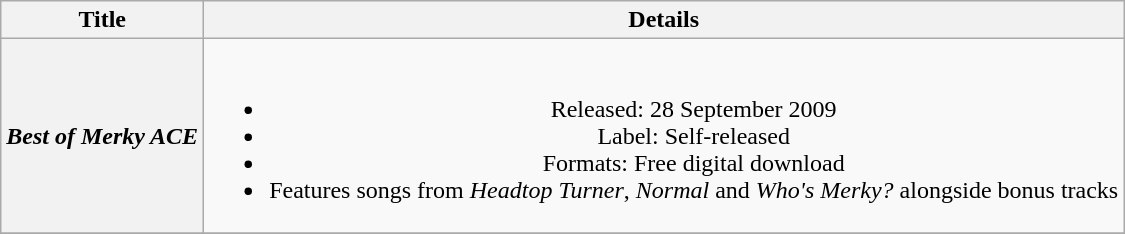<table class="wikitable plainrowheaders" style="text-align:center;">
<tr>
<th scope="col">Title</th>
<th scope="col">Details</th>
</tr>
<tr>
<th scope="row"><strong><em>Best of Merky ACE</em></strong></th>
<td><br><ul><li>Released: 28 September 2009</li><li>Label: Self-released</li><li>Formats: Free digital download</li><li>Features songs from <em>Headtop Turner</em>, <em>Normal</em> and <em>Who's Merky?</em> alongside bonus tracks</li></ul></td>
</tr>
<tr>
</tr>
</table>
